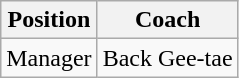<table class="wikitable">
<tr>
<th>Position</th>
<th>Coach</th>
</tr>
<tr>
<td>Manager</td>
<td> Back Gee-tae</td>
</tr>
</table>
